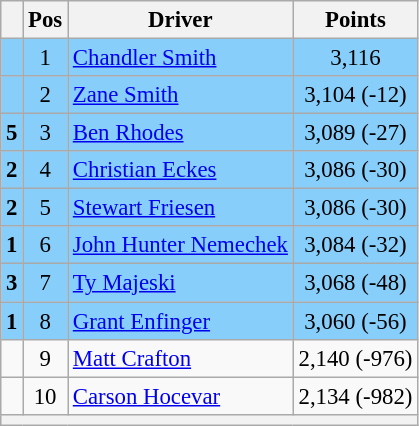<table class="wikitable" style="font-size: 95%;">
<tr>
<th></th>
<th>Pos</th>
<th>Driver</th>
<th>Points</th>
</tr>
<tr style="background:#87CEFA;">
<td align="left"></td>
<td style="text-align:center;">1</td>
<td><a href='#'>Chandler Smith</a></td>
<td style="text-align:center;">3,116</td>
</tr>
<tr style="background:#87CEFA;">
<td align="left"></td>
<td style="text-align:center;">2</td>
<td><a href='#'>Zane Smith</a></td>
<td style="text-align:center;">3,104 (-12)</td>
</tr>
<tr style="background:#87CEFA;">
<td align="left"> <strong>5</strong></td>
<td style="text-align:center;">3</td>
<td><a href='#'>Ben Rhodes</a></td>
<td style="text-align:center;">3,089 (-27)</td>
</tr>
<tr style="background:#87CEFA;">
<td align="left"> <strong>2</strong></td>
<td style="text-align:center;">4</td>
<td><a href='#'>Christian Eckes</a></td>
<td style="text-align:center;">3,086 (-30)</td>
</tr>
<tr style="background:#87CEFA;">
<td align="left"> <strong>2</strong></td>
<td style="text-align:center;">5</td>
<td><a href='#'>Stewart Friesen</a></td>
<td style="text-align:center;">3,086 (-30)</td>
</tr>
<tr style="background:#87CEFA;">
<td align="left"> <strong>1</strong></td>
<td style="text-align:center;">6</td>
<td><a href='#'>John Hunter Nemechek</a></td>
<td style="text-align:center;">3,084 (-32)</td>
</tr>
<tr style="background:#87CEFA;">
<td align="left"> <strong>3</strong></td>
<td style="text-align:center;">7</td>
<td><a href='#'>Ty Majeski</a></td>
<td style="text-align:center;">3,068 (-48)</td>
</tr>
<tr style="background:#87CEFA;">
<td align="left"> <strong>1</strong></td>
<td style="text-align:center;">8</td>
<td><a href='#'>Grant Enfinger</a></td>
<td style="text-align:center;">3,060 (-56)</td>
</tr>
<tr>
<td align="left"></td>
<td style="text-align:center;">9</td>
<td><a href='#'>Matt Crafton</a></td>
<td style="text-align:center;">2,140 (-976)</td>
</tr>
<tr>
<td align="left"></td>
<td style="text-align:center;">10</td>
<td><a href='#'>Carson Hocevar</a></td>
<td style="text-align:center;">2,134 (-982)</td>
</tr>
<tr class="sortbottom">
<th colspan="9"></th>
</tr>
</table>
